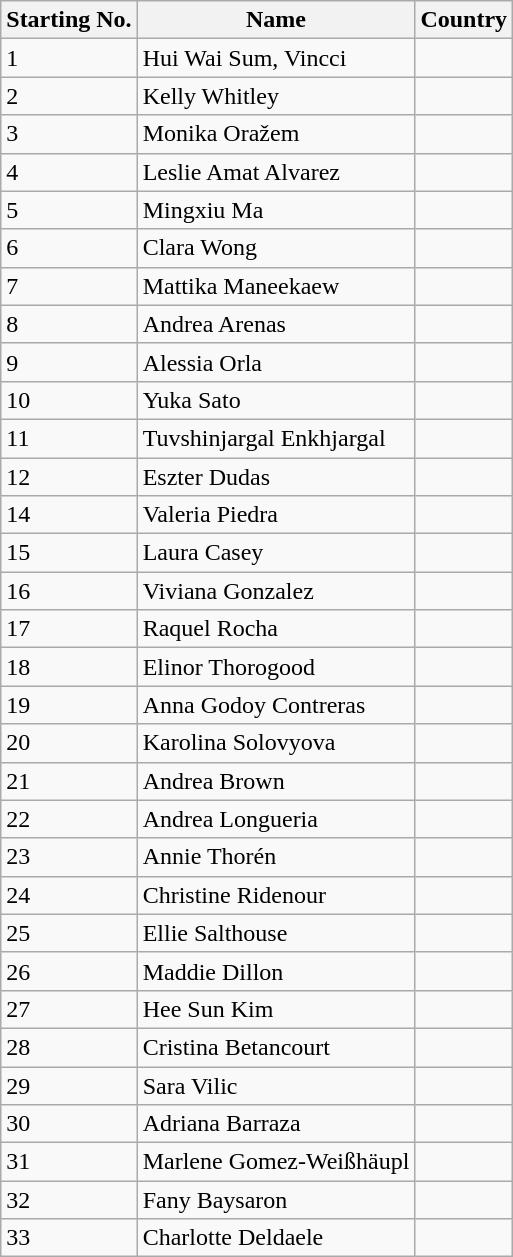<table class="wikitable sortable">
<tr>
<th>Starting No.</th>
<th>Name</th>
<th>Country</th>
</tr>
<tr>
<td>1</td>
<td>Hui Wai Sum, Vincci</td>
<td></td>
</tr>
<tr>
<td>2</td>
<td>Kelly Whitley</td>
<td></td>
</tr>
<tr>
<td>3</td>
<td>Monika Oražem</td>
<td></td>
</tr>
<tr>
<td>4</td>
<td>Leslie Amat Alvarez</td>
<td></td>
</tr>
<tr>
<td>5</td>
<td>Mingxiu Ma</td>
<td></td>
</tr>
<tr>
<td>6</td>
<td>Clara Wong</td>
<td></td>
</tr>
<tr>
<td>7</td>
<td>Mattika Maneekaew</td>
<td></td>
</tr>
<tr>
<td>8</td>
<td>Andrea Arenas</td>
<td></td>
</tr>
<tr>
<td>9</td>
<td>Alessia Orla</td>
<td></td>
</tr>
<tr>
<td>10</td>
<td>Yuka Sato</td>
<td></td>
</tr>
<tr>
<td>11</td>
<td>Tuvshinjargal Enkhjargal</td>
<td></td>
</tr>
<tr>
<td>12</td>
<td>Eszter Dudas</td>
<td></td>
</tr>
<tr>
<td>14</td>
<td>Valeria Piedra</td>
<td></td>
</tr>
<tr>
<td>15</td>
<td>Laura Casey</td>
<td></td>
</tr>
<tr>
<td>16</td>
<td>Viviana Gonzalez</td>
<td></td>
</tr>
<tr>
<td>17</td>
<td>Raquel Rocha</td>
<td></td>
</tr>
<tr>
<td>18</td>
<td>Elinor Thorogood</td>
<td></td>
</tr>
<tr>
<td>19</td>
<td>Anna Godoy Contreras</td>
<td></td>
</tr>
<tr>
<td>20</td>
<td>Karolina Solovyova</td>
<td></td>
</tr>
<tr>
<td>21</td>
<td>Andrea Brown</td>
<td></td>
</tr>
<tr>
<td>22</td>
<td>Andrea Longueria</td>
<td></td>
</tr>
<tr>
<td>23</td>
<td>Annie Thorén</td>
<td></td>
</tr>
<tr>
<td>24</td>
<td>Christine Ridenour</td>
<td></td>
</tr>
<tr>
<td>25</td>
<td>Ellie Salthouse</td>
<td></td>
</tr>
<tr>
<td>26</td>
<td>Maddie Dillon</td>
<td></td>
</tr>
<tr>
<td>27</td>
<td>Hee Sun Kim</td>
<td></td>
</tr>
<tr>
<td>28</td>
<td>Cristina Betancourt</td>
<td></td>
</tr>
<tr>
<td>29</td>
<td>Sara Vilic</td>
<td></td>
</tr>
<tr>
<td>30</td>
<td>Adriana Barraza</td>
<td></td>
</tr>
<tr>
<td>31</td>
<td>Marlene Gomez-Weißhäupl</td>
<td></td>
</tr>
<tr>
<td>32</td>
<td>Fany Baysaron</td>
<td></td>
</tr>
<tr>
<td>33</td>
<td>Charlotte Deldaele</td>
<td></td>
</tr>
</table>
